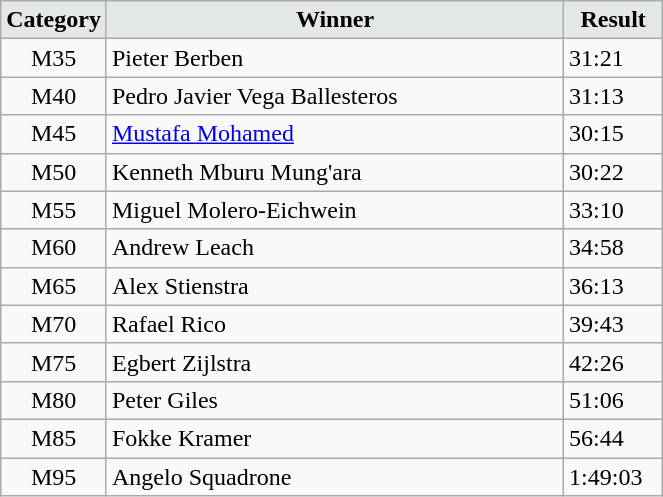<table class="wikitable" width=35%>
<tr>
<td width=15% align="center" bgcolor=#E3E7E6><strong>Category</strong></td>
<td align="center" bgcolor=#E3E7E6> <strong>Winner</strong></td>
<td width=15% align="center" bgcolor=#E3E7E6><strong>Result</strong></td>
</tr>
<tr>
<td align="center">M35</td>
<td> Pieter Berben</td>
<td>31:21</td>
</tr>
<tr>
<td align="center">M40</td>
<td> Pedro Javier Vega Ballesteros</td>
<td>31:13</td>
</tr>
<tr>
<td align="center">M45</td>
<td> <a href='#'>Mustafa Mohamed</a></td>
<td>30:15</td>
</tr>
<tr>
<td align="center">M50</td>
<td> Kenneth Mburu Mung'ara</td>
<td>30:22</td>
</tr>
<tr>
<td align="center">M55</td>
<td> Miguel Molero-Eichwein</td>
<td>33:10</td>
</tr>
<tr>
<td align="center">M60</td>
<td> Andrew Leach</td>
<td>34:58</td>
</tr>
<tr>
<td align="center">M65</td>
<td> Alex Stienstra</td>
<td>36:13</td>
</tr>
<tr>
<td align="center">M70</td>
<td> Rafael Rico</td>
<td>39:43</td>
</tr>
<tr>
<td align="center">M75</td>
<td> Egbert Zijlstra</td>
<td>42:26</td>
</tr>
<tr>
<td align="center">M80</td>
<td> Peter Giles</td>
<td>51:06</td>
</tr>
<tr>
<td align="center">M85</td>
<td> Fokke Kramer</td>
<td>56:44</td>
</tr>
<tr>
<td align="center">M95</td>
<td> Angelo Squadrone</td>
<td>1:49:03</td>
</tr>
</table>
